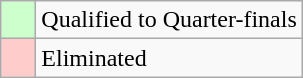<table class="wikitable">
<tr>
<td style="background: #ccffcc;">    </td>
<td>Qualified to Quarter-finals</td>
</tr>
<tr>
<td style="background: #ffcccc;">    </td>
<td>Eliminated</td>
</tr>
</table>
